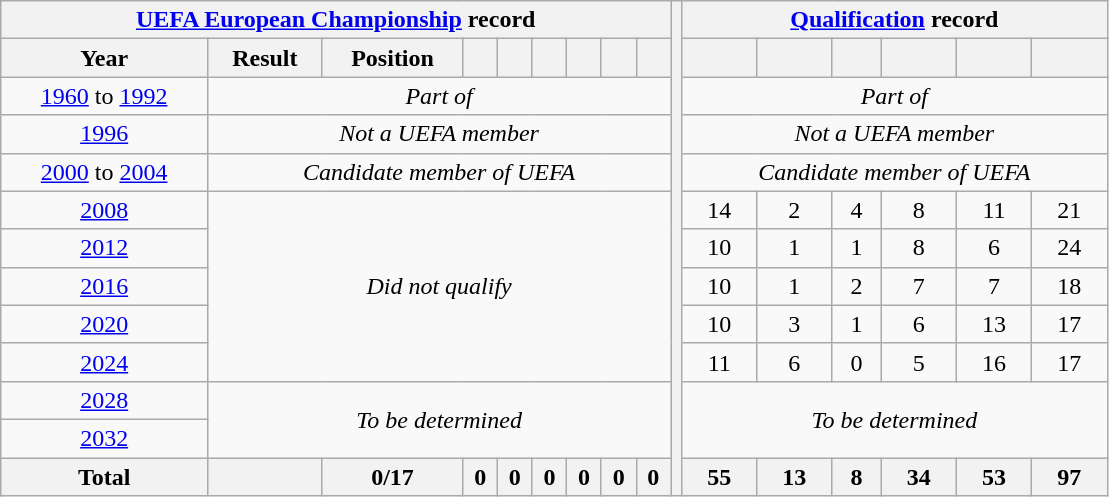<table class="wikitable" style="text-align: center;">
<tr>
<th colspan="9"><a href='#'>UEFA European Championship</a> record</th>
<th style="width:1%;" rowspan="20"></th>
<th colspan="6"><a href='#'>Qualification</a> record</th>
</tr>
<tr>
<th>Year</th>
<th>Result</th>
<th>Position</th>
<th></th>
<th></th>
<th></th>
<th></th>
<th></th>
<th></th>
<th></th>
<th></th>
<th></th>
<th></th>
<th></th>
<th></th>
</tr>
<tr>
<td> <a href='#'>1960</a> to  <a href='#'>1992</a></td>
<td colspan=8><em>Part of </em></td>
<td colspan="6"><em>Part of </em></td>
</tr>
<tr>
<td> <a href='#'>1996</a></td>
<td colspan=8><em>Not a UEFA member</em></td>
<td colspan="6"><em>Not a UEFA member</em></td>
</tr>
<tr>
<td>  <a href='#'>2000</a>  to  <a href='#'>2004</a></td>
<td colspan=8><em>Candidate member of UEFA</em></td>
<td colspan="6"><em>Candidate member of UEFA</em></td>
</tr>
<tr>
<td>  <a href='#'>2008</a></td>
<td colspan="8" rowspan="5"><em>Did not qualify</em></td>
<td>14</td>
<td>2</td>
<td>4</td>
<td>8</td>
<td>11</td>
<td>21</td>
</tr>
<tr>
<td>  <a href='#'>2012</a></td>
<td>10</td>
<td>1</td>
<td>1</td>
<td>8</td>
<td>6</td>
<td>24</td>
</tr>
<tr>
<td> <a href='#'>2016</a></td>
<td>10</td>
<td>1</td>
<td>2</td>
<td>7</td>
<td>7</td>
<td>18</td>
</tr>
<tr>
<td> <a href='#'>2020</a></td>
<td>10</td>
<td>3</td>
<td>1</td>
<td>6</td>
<td>13</td>
<td>17</td>
</tr>
<tr>
<td> <a href='#'>2024</a></td>
<td>11</td>
<td>6</td>
<td>0</td>
<td>5</td>
<td>16</td>
<td>17</td>
</tr>
<tr>
<td>  <a href='#'>2028</a></td>
<td colspan="8" rowspan="2"><em>To be determined</em></td>
<td colspan="6" rowspan="2"><em>To be determined</em></td>
</tr>
<tr>
<td>  <a href='#'>2032</a></td>
</tr>
<tr>
<th><strong>Total</strong></th>
<th></th>
<th><strong>0/17</strong></th>
<th><strong>0</strong></th>
<th><strong>0</strong></th>
<th><strong>0</strong></th>
<th><strong>0</strong></th>
<th><strong>0</strong></th>
<th><strong>0</strong></th>
<th><strong>55</strong></th>
<th><strong>13</strong></th>
<th><strong>8</strong></th>
<th><strong>34</strong></th>
<th><strong>53</strong></th>
<th><strong>97</strong></th>
</tr>
</table>
